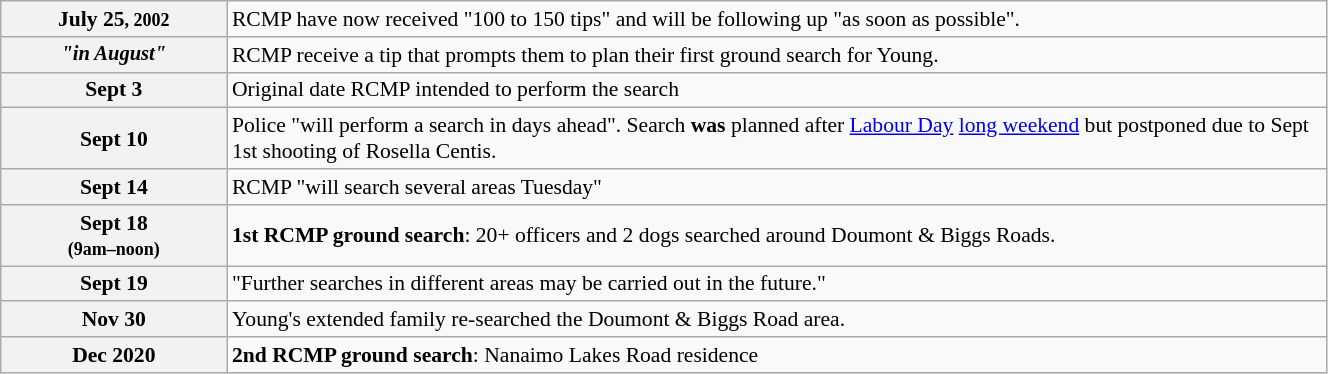<table class="wikitable" style="width:70%; font-size:90%;">
<tr>
<th style="text-align:center; width:10em; ">July 25<small>, 2002</small></th>
<td>RCMP have now received "100 to 150 tips" and will be following up "as soon as possible".</td>
</tr>
<tr>
<th style="font-size:95%;"><em>"in August"</em></th>
<td>RCMP receive a tip that prompts them to plan their first ground search for Young.<br></td>
</tr>
<tr>
<th>Sept 3</th>
<td>Original date RCMP intended to perform the search</td>
</tr>
<tr>
<th>Sept 10</th>
<td>Police "will perform a search in days ahead". Search <strong>was</strong> planned after <a href='#'>Labour Day</a> <a href='#'>long weekend</a> but postponed due to Sept 1st shooting of Rosella Centis.</td>
</tr>
<tr>
<th>Sept 14</th>
<td>RCMP "will search several areas Tuesday"</td>
</tr>
<tr>
<th>Sept 18<br><small>(9am–noon)</small></th>
<td><strong>1st RCMP ground search</strong>: 20+ officers and 2 dogs searched around Doumont & Biggs Roads.</td>
</tr>
<tr>
<th>Sept 19</th>
<td>"Further searches in different areas may be carried out in the future."</td>
</tr>
<tr>
<th>Nov 30</th>
<td>Young's extended family re-searched the Doumont & Biggs Road area.</td>
</tr>
<tr>
<th>Dec 2020</th>
<td><strong>2nd RCMP ground search</strong>: Nanaimo Lakes Road residence</td>
</tr>
</table>
